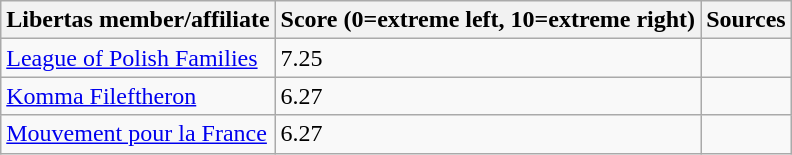<table class="wikitable">
<tr>
<th>Libertas member/affiliate</th>
<th>Score (0=extreme left, 10=extreme right)</th>
<th>Sources</th>
</tr>
<tr>
<td><a href='#'>League of Polish Families</a></td>
<td>7.25</td>
<td></td>
</tr>
<tr>
<td><a href='#'>Komma Fileftheron</a></td>
<td>6.27</td>
<td></td>
</tr>
<tr>
<td><a href='#'>Mouvement pour la France</a></td>
<td>6.27</td>
<td></td>
</tr>
</table>
